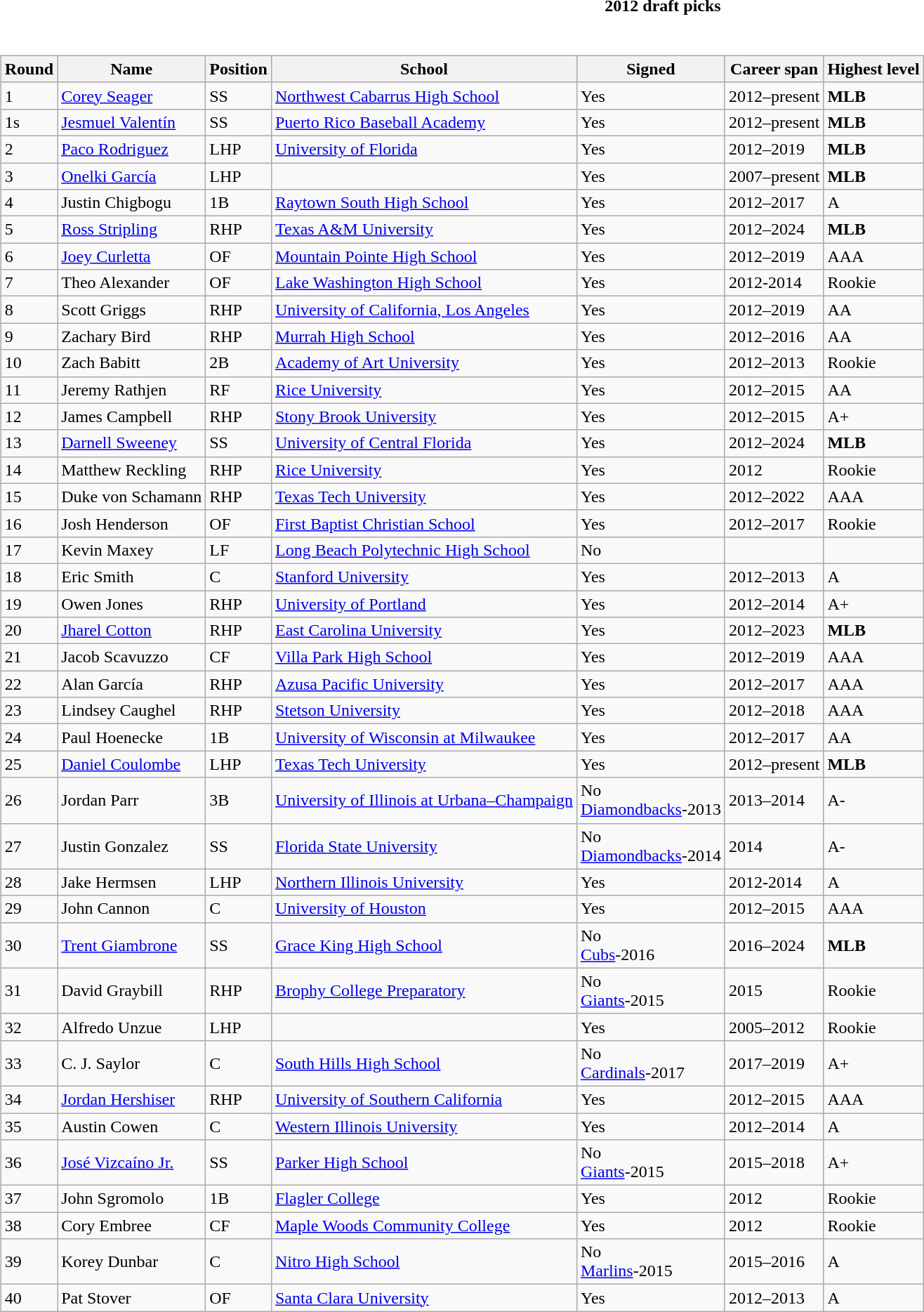<table class="toccolours collapsible  collapsed" style="width:100%; background:inherit">
<tr>
<th>2012 draft picks</th>
</tr>
<tr>
<td><br><table class="wikitable">
<tr>
<th>Round</th>
<th>Name</th>
<th>Position</th>
<th>School</th>
<th>Signed</th>
<th>Career span</th>
<th>Highest level</th>
</tr>
<tr>
<td>1</td>
<td><a href='#'>Corey Seager</a></td>
<td>SS</td>
<td><a href='#'>Northwest Cabarrus High School</a></td>
<td>Yes</td>
<td>2012–present</td>
<td><strong>MLB</strong></td>
</tr>
<tr>
<td>1s</td>
<td><a href='#'>Jesmuel Valentín</a></td>
<td>SS</td>
<td><a href='#'>Puerto Rico Baseball Academy</a></td>
<td>Yes</td>
<td>2012–present</td>
<td><strong>MLB</strong></td>
</tr>
<tr>
<td>2</td>
<td><a href='#'>Paco Rodriguez</a></td>
<td>LHP</td>
<td><a href='#'>University of Florida</a></td>
<td>Yes</td>
<td>2012–2019</td>
<td><strong>MLB</strong></td>
</tr>
<tr>
<td>3</td>
<td><a href='#'>Onelki García</a></td>
<td>LHP</td>
<td></td>
<td>Yes</td>
<td>2007–present</td>
<td><strong>MLB</strong></td>
</tr>
<tr>
<td>4</td>
<td>Justin Chigbogu</td>
<td>1B</td>
<td><a href='#'>Raytown South High School</a></td>
<td>Yes</td>
<td>2012–2017</td>
<td>A</td>
</tr>
<tr>
<td>5</td>
<td><a href='#'>Ross Stripling</a></td>
<td>RHP</td>
<td><a href='#'>Texas A&M University</a></td>
<td>Yes</td>
<td>2012–2024</td>
<td><strong>MLB</strong></td>
</tr>
<tr>
<td>6</td>
<td><a href='#'>Joey Curletta</a></td>
<td>OF</td>
<td><a href='#'>Mountain Pointe High School</a></td>
<td>Yes</td>
<td>2012–2019</td>
<td>AAA</td>
</tr>
<tr>
<td>7</td>
<td>Theo Alexander</td>
<td>OF</td>
<td><a href='#'>Lake Washington High School</a></td>
<td>Yes</td>
<td>2012-2014</td>
<td>Rookie</td>
</tr>
<tr>
<td>8</td>
<td>Scott Griggs</td>
<td>RHP</td>
<td><a href='#'>University of California, Los Angeles</a></td>
<td>Yes</td>
<td>2012–2019</td>
<td>AA</td>
</tr>
<tr>
<td>9</td>
<td>Zachary Bird</td>
<td>RHP</td>
<td><a href='#'>Murrah High School</a></td>
<td>Yes</td>
<td>2012–2016</td>
<td>AA</td>
</tr>
<tr>
<td>10</td>
<td>Zach Babitt</td>
<td>2B</td>
<td><a href='#'>Academy of Art University</a></td>
<td>Yes</td>
<td>2012–2013</td>
<td>Rookie</td>
</tr>
<tr>
<td>11</td>
<td>Jeremy Rathjen</td>
<td>RF</td>
<td><a href='#'>Rice University</a></td>
<td>Yes</td>
<td>2012–2015</td>
<td>AA</td>
</tr>
<tr>
<td>12</td>
<td>James Campbell</td>
<td>RHP</td>
<td><a href='#'>Stony Brook University</a></td>
<td>Yes</td>
<td>2012–2015</td>
<td>A+</td>
</tr>
<tr>
<td>13</td>
<td><a href='#'>Darnell Sweeney</a></td>
<td>SS</td>
<td><a href='#'>University of Central Florida</a></td>
<td>Yes</td>
<td>2012–2024</td>
<td><strong>MLB</strong></td>
</tr>
<tr>
<td>14</td>
<td>Matthew Reckling</td>
<td>RHP</td>
<td><a href='#'>Rice University</a></td>
<td>Yes</td>
<td>2012</td>
<td>Rookie</td>
</tr>
<tr>
<td>15</td>
<td>Duke von Schamann</td>
<td>RHP</td>
<td><a href='#'>Texas Tech University</a></td>
<td>Yes</td>
<td>2012–2022</td>
<td>AAA</td>
</tr>
<tr>
<td>16</td>
<td>Josh Henderson</td>
<td>OF</td>
<td><a href='#'>First Baptist Christian School</a></td>
<td>Yes</td>
<td>2012–2017</td>
<td>Rookie</td>
</tr>
<tr>
<td>17</td>
<td>Kevin Maxey</td>
<td>LF</td>
<td><a href='#'>Long Beach Polytechnic High School</a></td>
<td>No</td>
<td></td>
<td></td>
</tr>
<tr>
<td>18</td>
<td>Eric Smith</td>
<td>C</td>
<td><a href='#'>Stanford University</a></td>
<td>Yes</td>
<td>2012–2013</td>
<td>A</td>
</tr>
<tr>
<td>19</td>
<td>Owen Jones</td>
<td>RHP</td>
<td><a href='#'>University of Portland</a></td>
<td>Yes</td>
<td>2012–2014</td>
<td>A+</td>
</tr>
<tr>
<td>20</td>
<td><a href='#'>Jharel Cotton</a></td>
<td>RHP</td>
<td><a href='#'>East Carolina University</a></td>
<td>Yes</td>
<td>2012–2023</td>
<td><strong>MLB</strong></td>
</tr>
<tr>
<td>21</td>
<td>Jacob Scavuzzo</td>
<td>CF</td>
<td><a href='#'>Villa Park High School</a></td>
<td>Yes</td>
<td>2012–2019</td>
<td>AAA</td>
</tr>
<tr>
<td>22</td>
<td>Alan García</td>
<td>RHP</td>
<td><a href='#'>Azusa Pacific University</a></td>
<td>Yes</td>
<td>2012–2017</td>
<td>AAA</td>
</tr>
<tr>
<td>23</td>
<td>Lindsey Caughel</td>
<td>RHP</td>
<td><a href='#'>Stetson University</a></td>
<td>Yes</td>
<td>2012–2018</td>
<td>AAA</td>
</tr>
<tr>
<td>24</td>
<td>Paul Hoenecke</td>
<td>1B</td>
<td><a href='#'>University of Wisconsin at Milwaukee</a></td>
<td>Yes</td>
<td>2012–2017</td>
<td>AA</td>
</tr>
<tr>
<td>25</td>
<td><a href='#'>Daniel Coulombe</a></td>
<td>LHP</td>
<td><a href='#'>Texas Tech University</a></td>
<td>Yes</td>
<td>2012–present</td>
<td><strong>MLB</strong></td>
</tr>
<tr>
<td>26</td>
<td>Jordan Parr</td>
<td>3B</td>
<td><a href='#'>University of Illinois at Urbana–Champaign</a></td>
<td>No<br><a href='#'>Diamondbacks</a>-2013</td>
<td>2013–2014</td>
<td>A-</td>
</tr>
<tr>
<td>27</td>
<td>Justin Gonzalez</td>
<td>SS</td>
<td><a href='#'>Florida State University</a></td>
<td>No<br><a href='#'>Diamondbacks</a>-2014</td>
<td>2014</td>
<td>A-</td>
</tr>
<tr>
<td>28</td>
<td>Jake Hermsen</td>
<td>LHP</td>
<td><a href='#'>Northern Illinois University</a></td>
<td>Yes</td>
<td>2012-2014</td>
<td>A</td>
</tr>
<tr>
<td>29</td>
<td>John Cannon</td>
<td>C</td>
<td><a href='#'>University of Houston</a></td>
<td>Yes</td>
<td>2012–2015</td>
<td>AAA</td>
</tr>
<tr>
<td>30</td>
<td><a href='#'>Trent Giambrone</a></td>
<td>SS</td>
<td><a href='#'>Grace King High School</a></td>
<td>No <br><a href='#'>Cubs</a>-2016</td>
<td>2016–2024</td>
<td><strong>MLB</strong></td>
</tr>
<tr>
<td>31</td>
<td>David Graybill</td>
<td>RHP</td>
<td><a href='#'>Brophy College Preparatory</a></td>
<td>No<br><a href='#'>Giants</a>-2015</td>
<td>2015</td>
<td>Rookie</td>
</tr>
<tr>
<td>32</td>
<td>Alfredo Unzue</td>
<td>LHP</td>
<td></td>
<td>Yes</td>
<td>2005–2012</td>
<td>Rookie</td>
</tr>
<tr>
<td>33</td>
<td>C. J. Saylor</td>
<td>C</td>
<td><a href='#'>South Hills High School</a></td>
<td>No<br><a href='#'>Cardinals</a>-2017</td>
<td>2017–2019</td>
<td>A+</td>
</tr>
<tr>
<td>34</td>
<td><a href='#'>Jordan Hershiser</a></td>
<td>RHP</td>
<td><a href='#'>University of Southern California</a></td>
<td>Yes</td>
<td>2012–2015</td>
<td>AAA</td>
</tr>
<tr>
<td>35</td>
<td>Austin Cowen</td>
<td>C</td>
<td><a href='#'>Western Illinois University</a></td>
<td>Yes</td>
<td>2012–2014</td>
<td>A</td>
</tr>
<tr>
<td>36</td>
<td><a href='#'>José Vizcaíno Jr.</a></td>
<td>SS</td>
<td><a href='#'>Parker High School</a></td>
<td>No<br><a href='#'>Giants</a>-2015</td>
<td>2015–2018</td>
<td>A+</td>
</tr>
<tr>
<td>37</td>
<td>John Sgromolo</td>
<td>1B</td>
<td><a href='#'>Flagler College</a></td>
<td>Yes</td>
<td>2012</td>
<td>Rookie</td>
</tr>
<tr>
<td>38</td>
<td>Cory Embree</td>
<td>CF</td>
<td><a href='#'>Maple Woods Community College</a></td>
<td>Yes</td>
<td>2012</td>
<td>Rookie</td>
</tr>
<tr>
<td>39</td>
<td>Korey Dunbar</td>
<td>C</td>
<td><a href='#'>Nitro High School</a></td>
<td>No <br><a href='#'>Marlins</a>-2015</td>
<td>2015–2016</td>
<td>A</td>
</tr>
<tr>
<td>40</td>
<td>Pat Stover</td>
<td>OF</td>
<td><a href='#'>Santa Clara University</a></td>
<td>Yes</td>
<td>2012–2013</td>
<td>A</td>
</tr>
</table>
</td>
</tr>
</table>
